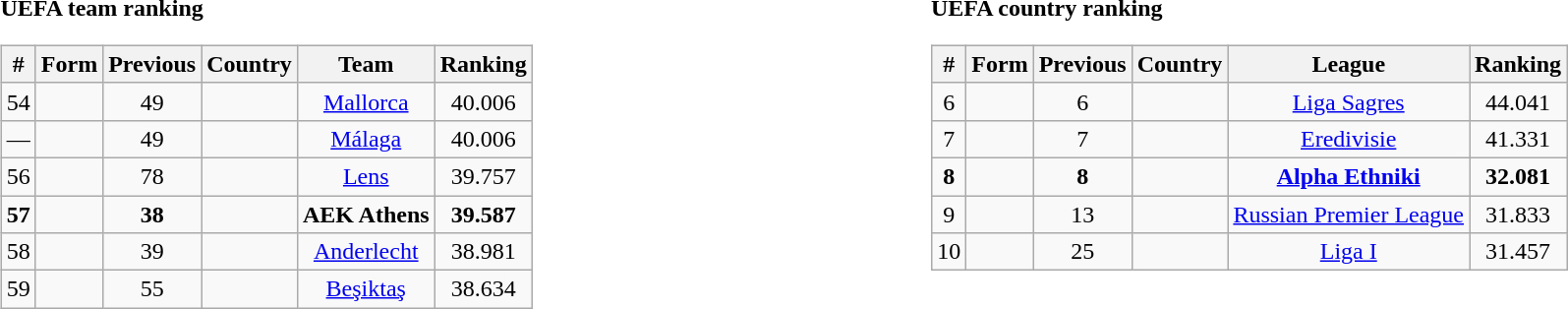<table>
<tr>
<td valign="top" width=33%><br><strong>UEFA team ranking</strong><table class="wikitable" style="text-align: center">
<tr>
<th>#</th>
<th>Form</th>
<th>Previous</th>
<th>Country</th>
<th>Team</th>
<th>Ranking</th>
</tr>
<tr>
<td>54</td>
<td></td>
<td>49</td>
<td></td>
<td><a href='#'>Mallorca</a></td>
<td>40.006</td>
</tr>
<tr>
<td>—</td>
<td></td>
<td>49</td>
<td></td>
<td><a href='#'>Málaga</a></td>
<td>40.006</td>
</tr>
<tr>
<td>56</td>
<td></td>
<td>78</td>
<td></td>
<td><a href='#'>Lens</a></td>
<td>39.757</td>
</tr>
<tr>
<td><strong>57</strong></td>
<td></td>
<td><strong>38</strong></td>
<td></td>
<td><strong>AEK Athens</strong></td>
<td><strong>39.587</strong></td>
</tr>
<tr>
<td>58</td>
<td></td>
<td>39</td>
<td></td>
<td><a href='#'>Anderlecht</a></td>
<td>38.981</td>
</tr>
<tr>
<td>59</td>
<td></td>
<td>55</td>
<td></td>
<td><a href='#'>Beşiktaş</a></td>
<td>38.634</td>
</tr>
</table>
</td>
<td valign="top" width=33%><br><strong>UEFA country ranking</strong><table class="wikitable" style="text-align: center">
<tr>
<th>#</th>
<th>Form</th>
<th>Previous</th>
<th>Country</th>
<th>League</th>
<th>Ranking</th>
</tr>
<tr>
<td>6</td>
<td></td>
<td>6</td>
<td></td>
<td><a href='#'>Liga Sagres</a></td>
<td>44.041</td>
</tr>
<tr>
<td>7</td>
<td></td>
<td>7</td>
<td></td>
<td><a href='#'>Eredivisie</a></td>
<td>41.331</td>
</tr>
<tr>
<td><strong>8</strong></td>
<td></td>
<td><strong>8</strong></td>
<td></td>
<td><strong><a href='#'>Alpha Ethniki</a></strong></td>
<td><strong>32.081</strong></td>
</tr>
<tr>
<td>9</td>
<td></td>
<td>13</td>
<td></td>
<td><a href='#'>Russian Premier League</a></td>
<td>31.833</td>
</tr>
<tr>
<td>10</td>
<td></td>
<td>25</td>
<td></td>
<td><a href='#'>Liga I</a></td>
<td>31.457</td>
</tr>
</table>
</td>
</tr>
</table>
